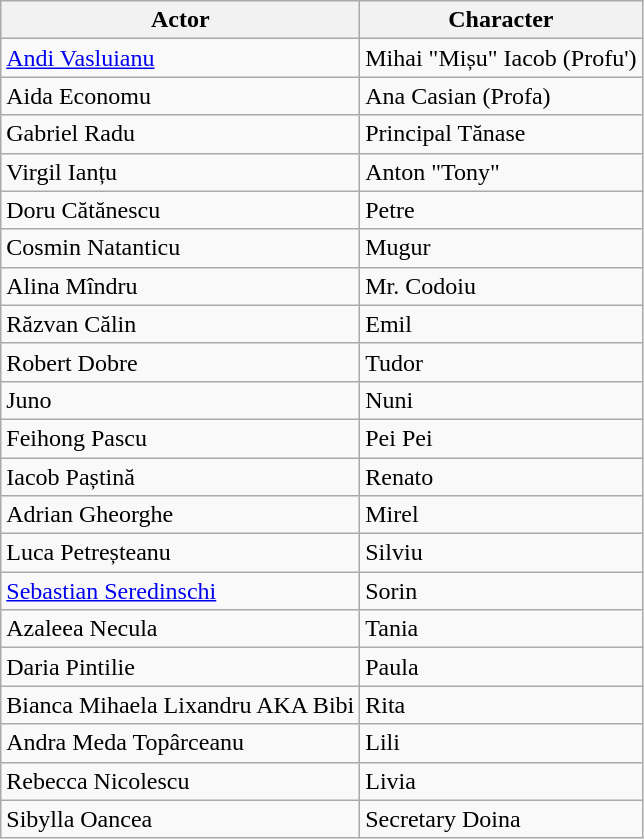<table class="wikitable">
<tr>
<th>Actor</th>
<th>Character</th>
</tr>
<tr>
<td><a href='#'>Andi Vasluianu</a></td>
<td>Mihai "Mișu" Iacob (Profu')</td>
</tr>
<tr>
<td>Aida Economu</td>
<td>Ana Casian (Profa)</td>
</tr>
<tr>
<td>Gabriel Radu</td>
<td>Principal Tănase</td>
</tr>
<tr>
<td>Virgil Ianțu</td>
<td>Anton "Tony"</td>
</tr>
<tr>
<td>Doru Cătănescu</td>
<td>Petre</td>
</tr>
<tr>
<td>Cosmin Natanticu</td>
<td>Mugur</td>
</tr>
<tr>
<td>Alina Mîndru</td>
<td>Mr. Codoiu</td>
</tr>
<tr>
<td>Răzvan Călin</td>
<td>Emil</td>
</tr>
<tr>
<td>Robert Dobre</td>
<td>Tudor</td>
</tr>
<tr>
<td>Juno</td>
<td>Nuni</td>
</tr>
<tr>
<td>Feihong Pascu</td>
<td>Pei Pei</td>
</tr>
<tr>
<td>Iacob Paștină</td>
<td>Renato</td>
</tr>
<tr>
<td>Adrian Gheorghe</td>
<td>Mirel</td>
</tr>
<tr>
<td>Luca Petreșteanu</td>
<td>Silviu</td>
</tr>
<tr>
<td><a href='#'>Sebastian Seredinschi</a></td>
<td>Sorin</td>
</tr>
<tr>
<td>Azaleea Necula</td>
<td>Tania</td>
</tr>
<tr>
<td>Daria Pintilie</td>
<td>Paula</td>
</tr>
<tr>
<td>Bianca Mihaela Lixandru AKA Bibi</td>
<td>Rita</td>
</tr>
<tr>
<td>Andra Meda Topârceanu</td>
<td>Lili</td>
</tr>
<tr>
<td>Rebecca Nicolescu</td>
<td>Livia</td>
</tr>
<tr>
<td>Sibylla Oancea</td>
<td>Secretary Doina</td>
</tr>
</table>
